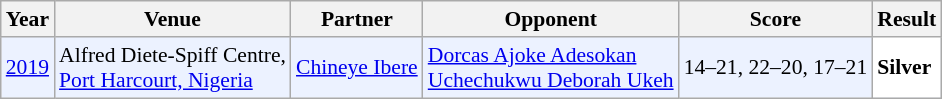<table class="sortable wikitable" style="font-size: 90%;">
<tr>
<th>Year</th>
<th>Venue</th>
<th>Partner</th>
<th>Opponent</th>
<th>Score</th>
<th>Result</th>
</tr>
<tr style="background:#ECF2FF">
<td align="center"><a href='#'>2019</a></td>
<td align="left">Alfred Diete-Spiff Centre,<br><a href='#'>Port Harcourt, Nigeria</a></td>
<td align="left"> <a href='#'>Chineye Ibere</a></td>
<td align="left"> <a href='#'>Dorcas Ajoke Adesokan</a> <br>  <a href='#'>Uchechukwu Deborah Ukeh</a></td>
<td align="left">14–21, 22–20, 17–21</td>
<td style="text-align:left; background:white"> <strong>Silver</strong></td>
</tr>
</table>
